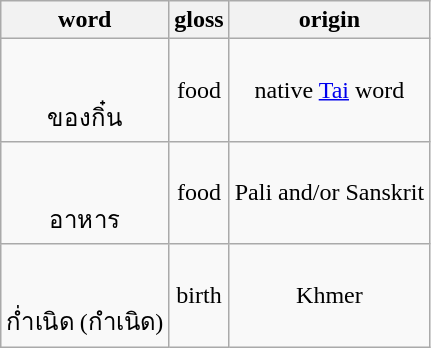<table class="wikitable" style="text-align:center">
<tr>
<th>word</th>
<th>gloss</th>
<th>origin</th>
</tr>
<tr>
<td><br><br>ของกิ๋น</td>
<td>food</td>
<td>native <a href='#'>Tai</a> word</td>
</tr>
<tr>
<td><br><br>อาหาร</td>
<td>food</td>
<td>Pali and/or Sanskrit</td>
</tr>
<tr>
<td><br><br>ก่ำเนิด (กำเนิด)</td>
<td>birth</td>
<td>Khmer</td>
</tr>
</table>
